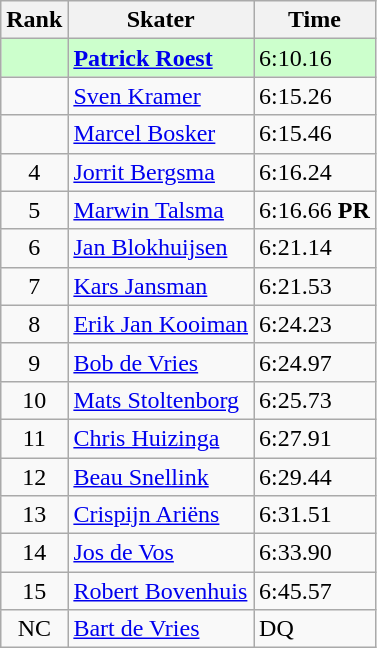<table class="wikitable">
<tr>
<th>Rank</th>
<th>Skater</th>
<th>Time</th>
</tr>
<tr bgcolor=ccffcc>
<td style="text-align:center"></td>
<td><strong><a href='#'>Patrick Roest</a></strong></td>
<td>6:10.16</td>
</tr>
<tr>
<td style="text-align:center"></td>
<td><a href='#'>Sven Kramer</a></td>
<td>6:15.26</td>
</tr>
<tr>
<td style="text-align:center"></td>
<td><a href='#'>Marcel Bosker</a></td>
<td>6:15.46</td>
</tr>
<tr>
<td style="text-align:center">4</td>
<td><a href='#'>Jorrit Bergsma</a></td>
<td>6:16.24</td>
</tr>
<tr>
<td style="text-align:center">5</td>
<td><a href='#'>Marwin Talsma</a></td>
<td>6:16.66 <strong>PR</strong></td>
</tr>
<tr>
<td style="text-align:center">6</td>
<td><a href='#'>Jan Blokhuijsen</a></td>
<td>6:21.14</td>
</tr>
<tr>
<td style="text-align:center">7</td>
<td><a href='#'>Kars Jansman</a></td>
<td>6:21.53</td>
</tr>
<tr>
<td style="text-align:center">8</td>
<td><a href='#'>Erik Jan Kooiman</a></td>
<td>6:24.23</td>
</tr>
<tr>
<td style="text-align:center">9</td>
<td><a href='#'>Bob de Vries</a></td>
<td>6:24.97</td>
</tr>
<tr>
<td style="text-align:center">10</td>
<td><a href='#'>Mats Stoltenborg</a></td>
<td>6:25.73</td>
</tr>
<tr>
<td style="text-align:center">11</td>
<td><a href='#'>Chris Huizinga</a></td>
<td>6:27.91</td>
</tr>
<tr>
<td style="text-align:center">12</td>
<td><a href='#'>Beau Snellink</a></td>
<td>6:29.44</td>
</tr>
<tr>
<td style="text-align:center">13</td>
<td><a href='#'>Crispijn Ariëns</a></td>
<td>6:31.51</td>
</tr>
<tr>
<td style="text-align:center">14</td>
<td><a href='#'>Jos de Vos</a></td>
<td>6:33.90</td>
</tr>
<tr>
<td style="text-align:center">15</td>
<td><a href='#'>Robert Bovenhuis</a></td>
<td>6:45.57</td>
</tr>
<tr>
<td style="text-align:center">NC</td>
<td><a href='#'>Bart de Vries</a></td>
<td>DQ</td>
</tr>
</table>
